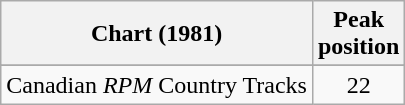<table class="wikitable">
<tr>
<th align="left">Chart (1981)</th>
<th align="center">Peak<br>position</th>
</tr>
<tr>
</tr>
<tr>
<td align="left">Canadian <em>RPM</em> Country Tracks</td>
<td align="center">22</td>
</tr>
</table>
